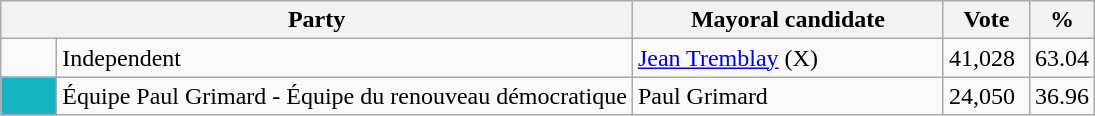<table class="wikitable">
<tr>
<th bgcolor="#DDDDFF" width="230px" colspan="2">Party</th>
<th bgcolor="#DDDDFF" width="200px">Mayoral candidate</th>
<th bgcolor="#DDDDFF" width="50px">Vote</th>
<th bgcolor="#DDDDFF" width="30px">%</th>
</tr>
<tr>
<td> </td>
<td>Independent</td>
<td><a href='#'>Jean Tremblay</a> (X)</td>
<td>41,028</td>
<td>63.04</td>
</tr>
<tr>
<td bgcolor=#16B3C4 width="30px"> </td>
<td>Équipe Paul Grimard - Équipe du renouveau démocratique</td>
<td>Paul Grimard</td>
<td>24,050</td>
<td>36.96</td>
</tr>
</table>
